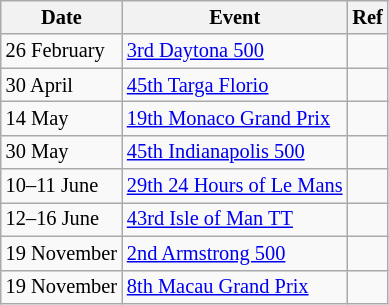<table class="wikitable" style="font-size: 85%">
<tr>
<th>Date</th>
<th>Event</th>
<th>Ref</th>
</tr>
<tr>
<td>26 February</td>
<td><a href='#'>3rd Daytona 500</a></td>
<td></td>
</tr>
<tr>
<td>30 April</td>
<td><a href='#'>45th Targa Florio</a></td>
<td></td>
</tr>
<tr>
<td>14 May</td>
<td><a href='#'>19th Monaco Grand Prix</a></td>
<td></td>
</tr>
<tr>
<td>30 May</td>
<td><a href='#'>45th Indianapolis 500</a></td>
<td></td>
</tr>
<tr>
<td>10–11 June</td>
<td><a href='#'>29th 24 Hours of Le Mans</a></td>
<td></td>
</tr>
<tr>
<td>12–16 June</td>
<td><a href='#'>43rd Isle of Man TT</a></td>
<td></td>
</tr>
<tr>
<td>19 November</td>
<td><a href='#'>2nd Armstrong 500</a></td>
<td></td>
</tr>
<tr>
<td>19 November</td>
<td><a href='#'>8th Macau Grand Prix</a></td>
<td></td>
</tr>
</table>
